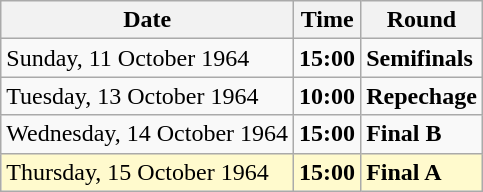<table class="wikitable">
<tr>
<th>Date</th>
<th>Time</th>
<th>Round</th>
</tr>
<tr>
<td>Sunday, 11 October 1964</td>
<td><strong>15:00</strong></td>
<td><strong>Semifinals</strong></td>
</tr>
<tr>
<td>Tuesday, 13 October 1964</td>
<td><strong>10:00</strong></td>
<td><strong>Repechage</strong></td>
</tr>
<tr>
<td>Wednesday, 14 October 1964</td>
<td><strong>15:00</strong></td>
<td><strong>Final B</strong></td>
</tr>
<tr style=background:lemonchiffon>
<td>Thursday, 15 October 1964</td>
<td><strong>15:00</strong></td>
<td><strong>Final A</strong></td>
</tr>
</table>
